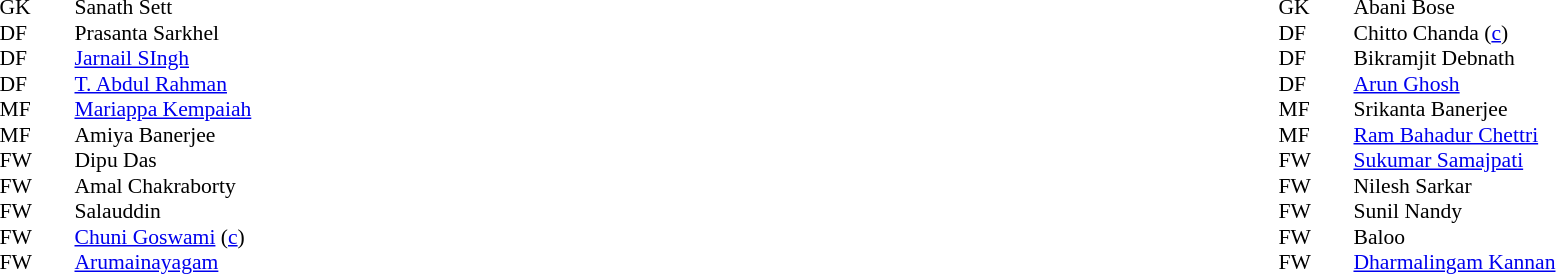<table width="100%">
<tr>
<td valign="top" width="40%"><br><table style="font-size: 90%" cellspacing="0" cellpadding="0">
<tr>
<td colspan="4"></td>
</tr>
<tr>
<th width="25"></th>
<th width="25"></th>
</tr>
<tr>
<td>GK</td>
<td></td>
<td> Sanath Sett</td>
</tr>
<tr>
<td>DF</td>
<td></td>
<td> Prasanta Sarkhel</td>
</tr>
<tr>
<td>DF</td>
<td></td>
<td> <a href='#'>Jarnail SIngh</a></td>
</tr>
<tr>
<td>DF</td>
<td></td>
<td> <a href='#'>T. Abdul Rahman</a></td>
</tr>
<tr>
<td>MF</td>
<td></td>
<td> <a href='#'>Mariappa Kempaiah</a></td>
</tr>
<tr>
<td>MF</td>
<td></td>
<td> Amiya Banerjee</td>
</tr>
<tr>
<td>FW</td>
<td></td>
<td> Dipu Das</td>
</tr>
<tr>
<td>FW</td>
<td></td>
<td> Amal Chakraborty</td>
</tr>
<tr>
<td>FW</td>
<td></td>
<td> Salauddin</td>
</tr>
<tr>
<td>FW</td>
<td></td>
<td> <a href='#'>Chuni Goswami</a> (<a href='#'>c</a>)</td>
</tr>
<tr>
<td>FW</td>
<td></td>
<td> <a href='#'>Arumainayagam</a></td>
</tr>
<tr>
</tr>
</table>
</td>
<td valign="top"></td>
<td valign="top" width="50%"><br><table style="font-size: 90%" cellspacing="0" cellpadding="0" align=center>
<tr>
<td colspan="4"></td>
</tr>
<tr>
<th width="25"></th>
<th width="25"></th>
</tr>
<tr>
<td>GK</td>
<td></td>
<td> Abani Bose</td>
</tr>
<tr>
<td>DF</td>
<td></td>
<td> Chitto Chanda (<a href='#'>c</a>)</td>
</tr>
<tr>
<td>DF</td>
<td></td>
<td> Bikramjit Debnath</td>
</tr>
<tr>
<td>DF</td>
<td></td>
<td> <a href='#'>Arun Ghosh</a></td>
</tr>
<tr>
<td>MF</td>
<td></td>
<td> Srikanta Banerjee</td>
</tr>
<tr>
<td>MF</td>
<td></td>
<td> <a href='#'>Ram Bahadur Chettri</a></td>
</tr>
<tr>
<td>FW</td>
<td></td>
<td> <a href='#'>Sukumar Samajpati</a></td>
</tr>
<tr>
<td>FW</td>
<td></td>
<td> Nilesh Sarkar</td>
</tr>
<tr>
<td>FW</td>
<td></td>
<td> Sunil Nandy</td>
</tr>
<tr>
<td>FW</td>
<td></td>
<td> Baloo</td>
</tr>
<tr>
<td>FW</td>
<td></td>
<td> <a href='#'>Dharmalingam Kannan</a></td>
</tr>
<tr>
</tr>
</table>
</td>
</tr>
</table>
